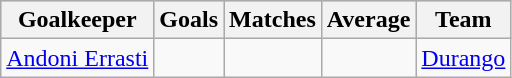<table class="wikitable sortable" class="wikitable">
<tr style="background:#ccc; text-align:center;">
<th>Goalkeeper</th>
<th>Goals</th>
<th>Matches</th>
<th>Average</th>
<th>Team</th>
</tr>
<tr>
<td> <a href='#'>Andoni Errasti</a></td>
<td></td>
<td></td>
<td></td>
<td><a href='#'>Durango</a></td>
</tr>
</table>
